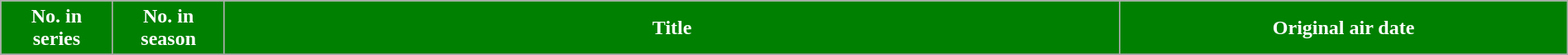<table class="wikitable plainrowheaders" style="width:100%; margin:auto; background:#FFF;">
<tr>
<th style="width:5%; background:green; color:#fff;">No. in<br>series </th>
<th style="width:5%; background:green; color:#fff;">No. in<br>season </th>
<th style="width:40%; background:green; color:#fff;">Title</th>
<th style="width:20%; background:green; color:#fff;">Original air date</th>
</tr>
<tr>
</tr>
</table>
